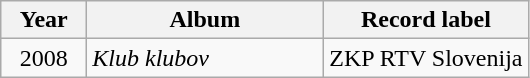<table class="wikitable" style="text-align:center;">
<tr>
<th width="50">Year</th>
<th width="150">Album</th>
<th width="130">Record label</th>
</tr>
<tr>
<td>2008</td>
<td align="left"><em>Klub klubov</em></td>
<td>ZKP RTV Slovenija</td>
</tr>
</table>
